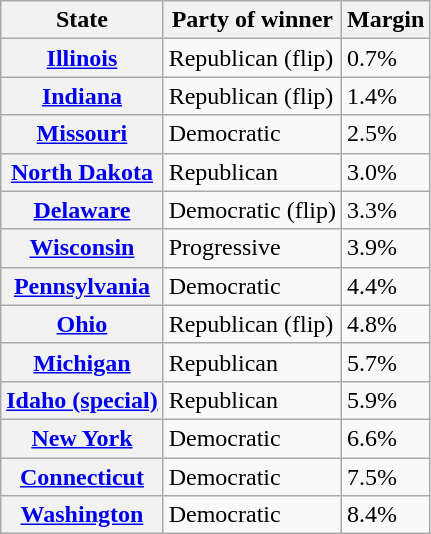<table class="wikitable sortable">
<tr>
<th>State</th>
<th>Party of winner</th>
<th>Margin</th>
</tr>
<tr>
<th><a href='#'>Illinois</a></th>
<td data-sort-value=-0.5 >Republican (flip)</td>
<td>0.7%</td>
</tr>
<tr>
<th><a href='#'>Indiana</a></th>
<td data-sort-value=-0.5 >Republican (flip)</td>
<td>1.4%</td>
</tr>
<tr>
<th><a href='#'>Missouri</a></th>
<td data-sort-value=-0.5 >Democratic</td>
<td>2.5%</td>
</tr>
<tr>
<th><a href='#'>North Dakota</a></th>
<td data-sort-value=-0.5 >Republican</td>
<td>3.0%</td>
</tr>
<tr>
<th><a href='#'>Delaware</a></th>
<td data-sort-value=-0.5 >Democratic (flip)</td>
<td>3.3%</td>
</tr>
<tr>
<th><a href='#'>Wisconsin</a></th>
<td data-sort-value=-0.5 >Progressive</td>
<td>3.9%</td>
</tr>
<tr>
<th><a href='#'>Pennsylvania</a></th>
<td data-sort-value=-0.5 >Democratic</td>
<td>4.4%</td>
</tr>
<tr>
<th><a href='#'>Ohio</a></th>
<td data-sort-value=-0.5 >Republican (flip)</td>
<td>4.8%</td>
</tr>
<tr>
<th><a href='#'>Michigan</a></th>
<td data-sort-value=-0.5 >Republican</td>
<td>5.7%</td>
</tr>
<tr>
<th><a href='#'>Idaho (special)</a></th>
<td data-sort-value=-0.5 >Republican</td>
<td>5.9%</td>
</tr>
<tr>
<th><a href='#'>New York</a></th>
<td data-sort-value=-0.5 >Democratic</td>
<td>6.6%</td>
</tr>
<tr>
<th><a href='#'>Connecticut</a></th>
<td data-sort-value=-0.5 >Democratic</td>
<td>7.5%</td>
</tr>
<tr>
<th><a href='#'>Washington</a></th>
<td data-sort-value=-0.5 >Democratic</td>
<td>8.4%</td>
</tr>
</table>
